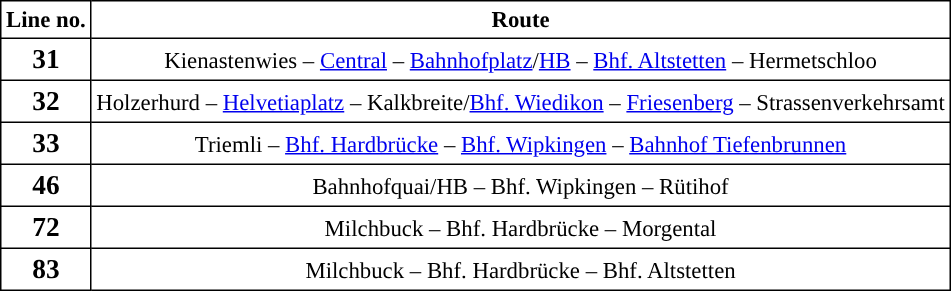<table border="1" cellspacing="0" cellpadding="3" style="float:left;border-collapse:collapse; font-size:95%; margin-left:10px; margin-bottom:5px">
<tr>
<th>Line no.</th>
<th>Route</th>
</tr>
<tr align="center">
<td><span><big><strong>31</strong></big></span></td>
<td>Kienastenwies – <a href='#'>Central</a> – <a href='#'>Bahnhofplatz</a>/<a href='#'>HB</a> – <a href='#'>Bhf. Altstetten</a> – Hermetschloo</td>
</tr>
<tr align="center">
<td><span><big><strong>32</strong></big></span></td>
<td>Holzerhurd – <a href='#'>Helvetiaplatz</a> – Kalkbreite/<a href='#'>Bhf. Wiedikon</a> – <a href='#'>Friesenberg</a> – Strassenverkehrsamt</td>
</tr>
<tr align="center">
<td><span><big><strong>33</strong></big></span></td>
<td>Triemli – <a href='#'>Bhf. Hardbrücke</a> – <a href='#'>Bhf. Wipkingen</a> – <a href='#'>Bahnhof Tiefenbrunnen</a></td>
</tr>
<tr align="center">
<td><span><big><strong>46</strong></big></span></td>
<td>Bahnhofquai/HB – Bhf. Wipkingen – Rütihof</td>
</tr>
<tr align="center">
<td><span><big><strong>72</strong></big></span></td>
<td>Milchbuck – Bhf. Hardbrücke – Morgental</td>
</tr>
<tr align="center">
<td><span><big><strong>83</strong></big></span></td>
<td>Milchbuck – Bhf. Hardbrücke – Bhf. Altstetten</td>
</tr>
</table>
